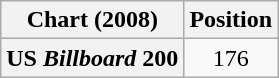<table class="wikitable plainrowheaders" style="text-align:center">
<tr>
<th scope="col">Chart (2008)</th>
<th scope="col">Position</th>
</tr>
<tr>
<th scope="row">US <em>Billboard</em> 200</th>
<td>176</td>
</tr>
</table>
